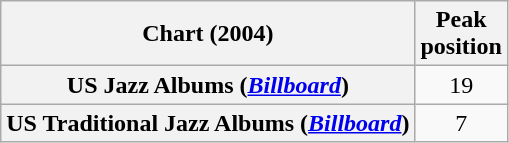<table class="wikitable sortable plainrowheaders" style="text-align:center">
<tr>
<th scope="col">Chart (2004)</th>
<th scope="col">Peak<br> position</th>
</tr>
<tr>
<th scope="row">US Jazz Albums (<em><a href='#'>Billboard</a></em>)</th>
<td>19</td>
</tr>
<tr>
<th scope="row">US Traditional Jazz Albums (<em><a href='#'>Billboard</a></em>)</th>
<td>7</td>
</tr>
</table>
